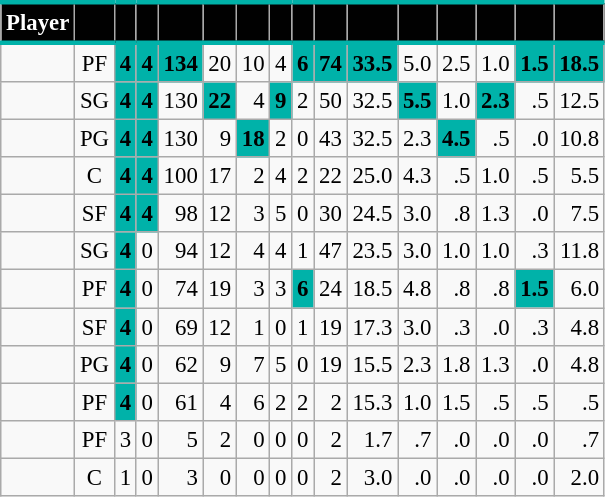<table class="wikitable sortable" style="font-size: 95%; text-align:right;">
<tr>
<th style="background:#010101; color:#FFFFFF; border-top:#00B2A9 3px solid; border-bottom:#00B2A9 3px solid;">Player</th>
<th style="background:#010101; color:#FFFFFF; border-top:#00B2A9 3px solid; border-bottom:#00B2A9 3px solid;"></th>
<th style="background:#010101; color:#FFFFFF; border-top:#00B2A9 3px solid; border-bottom:#00B2A9 3px solid;"></th>
<th style="background:#010101; color:#FFFFFF; border-top:#00B2A9 3px solid; border-bottom:#00B2A9 3px solid;"></th>
<th style="background:#010101; color:#FFFFFF; border-top:#00B2A9 3px solid; border-bottom:#00B2A9 3px solid;"></th>
<th style="background:#010101; color:#FFFFFF; border-top:#00B2A9 3px solid; border-bottom:#00B2A9 3px solid;"></th>
<th style="background:#010101; color:#FFFFFF; border-top:#00B2A9 3px solid; border-bottom:#00B2A9 3px solid;"></th>
<th style="background:#010101; color:#FFFFFF; border-top:#00B2A9 3px solid; border-bottom:#00B2A9 3px solid;"></th>
<th style="background:#010101; color:#FFFFFF; border-top:#00B2A9 3px solid; border-bottom:#00B2A9 3px solid;"></th>
<th style="background:#010101; color:#FFFFFF; border-top:#00B2A9 3px solid; border-bottom:#00B2A9 3px solid;"></th>
<th style="background:#010101; color:#FFFFFF; border-top:#00B2A9 3px solid; border-bottom:#00B2A9 3px solid;"></th>
<th style="background:#010101; color:#FFFFFF; border-top:#00B2A9 3px solid; border-bottom:#00B2A9 3px solid;"></th>
<th style="background:#010101; color:#FFFFFF; border-top:#00B2A9 3px solid; border-bottom:#00B2A9 3px solid;"></th>
<th style="background:#010101; color:#FFFFFF; border-top:#00B2A9 3px solid; border-bottom:#00B2A9 3px solid;"></th>
<th style="background:#010101; color:#FFFFFF; border-top:#00B2A9 3px solid; border-bottom:#00B2A9 3px solid;"></th>
<th style="background:#010101; color:#FFFFFF; border-top:#00B2A9 3px solid; border-bottom:#00B2A9 3px solid;"></th>
</tr>
<tr>
<td style="text-align:left;"></td>
<td style="text-align:center;">PF</td>
<td style="background:#00B2A9; color:#010101;"><strong>4</strong></td>
<td style="background:#00B2A9; color:#010101;"><strong>4</strong></td>
<td style="background:#00B2A9; color:#010101;"><strong>134</strong></td>
<td>20</td>
<td>10</td>
<td>4</td>
<td style="background:#00B2A9; color:#010101;"><strong>6</strong></td>
<td style="background:#00B2A9; color:#010101;"><strong>74</strong></td>
<td style="background:#00B2A9; color:#010101;"><strong>33.5</strong></td>
<td>5.0</td>
<td>2.5</td>
<td>1.0</td>
<td style="background:#00B2A9; color:#010101;"><strong>1.5</strong></td>
<td style="background:#00B2A9; color:#010101;"><strong>18.5</strong></td>
</tr>
<tr>
<td style="text-align:left;"></td>
<td style="text-align:center;">SG</td>
<td style="background:#00B2A9; color:#010101;"><strong>4</strong></td>
<td style="background:#00B2A9; color:#010101;"><strong>4</strong></td>
<td>130</td>
<td style="background:#00B2A9; color:#010101;"><strong>22</strong></td>
<td>4</td>
<td style="background:#00B2A9; color:#010101;"><strong>9</strong></td>
<td>2</td>
<td>50</td>
<td>32.5</td>
<td style="background:#00B2A9; color:#010101;"><strong>5.5</strong></td>
<td>1.0</td>
<td style="background:#00B2A9; color:#010101;"><strong>2.3</strong></td>
<td>.5</td>
<td>12.5</td>
</tr>
<tr>
<td style="text-align:left;"></td>
<td style="text-align:center;">PG</td>
<td style="background:#00B2A9; color:#010101;"><strong>4</strong></td>
<td style="background:#00B2A9; color:#010101;"><strong>4</strong></td>
<td>130</td>
<td>9</td>
<td style="background:#00B2A9; color:#010101;"><strong>18</strong></td>
<td>2</td>
<td>0</td>
<td>43</td>
<td>32.5</td>
<td>2.3</td>
<td style="background:#00B2A9; color:#010101;"><strong>4.5</strong></td>
<td>.5</td>
<td>.0</td>
<td>10.8</td>
</tr>
<tr>
<td style="text-align:left;"></td>
<td style="text-align:center;">C</td>
<td style="background:#00B2A9; color:#010101;"><strong>4</strong></td>
<td style="background:#00B2A9; color:#010101;"><strong>4</strong></td>
<td>100</td>
<td>17</td>
<td>2</td>
<td>4</td>
<td>2</td>
<td>22</td>
<td>25.0</td>
<td>4.3</td>
<td>.5</td>
<td>1.0</td>
<td>.5</td>
<td>5.5</td>
</tr>
<tr>
<td style="text-align:left;"></td>
<td style="text-align:center;">SF</td>
<td style="background:#00B2A9; color:#010101;"><strong>4</strong></td>
<td style="background:#00B2A9; color:#010101;"><strong>4</strong></td>
<td>98</td>
<td>12</td>
<td>3</td>
<td>5</td>
<td>0</td>
<td>30</td>
<td>24.5</td>
<td>3.0</td>
<td>.8</td>
<td>1.3</td>
<td>.0</td>
<td>7.5</td>
</tr>
<tr>
<td style="text-align:left;"></td>
<td style="text-align:center;">SG</td>
<td style="background:#00B2A9; color:#010101;"><strong>4</strong></td>
<td>0</td>
<td>94</td>
<td>12</td>
<td>4</td>
<td>4</td>
<td>1</td>
<td>47</td>
<td>23.5</td>
<td>3.0</td>
<td>1.0</td>
<td>1.0</td>
<td>.3</td>
<td>11.8</td>
</tr>
<tr>
<td style="text-align:left;"></td>
<td style="text-align:center;">PF</td>
<td style="background:#00B2A9; color:#010101;"><strong>4</strong></td>
<td>0</td>
<td>74</td>
<td>19</td>
<td>3</td>
<td>3</td>
<td style="background:#00B2A9; color:#010101;"><strong>6</strong></td>
<td>24</td>
<td>18.5</td>
<td>4.8</td>
<td>.8</td>
<td>.8</td>
<td style="background:#00B2A9; color:#010101;"><strong>1.5</strong></td>
<td>6.0</td>
</tr>
<tr>
<td style="text-align:left;"></td>
<td style="text-align:center;">SF</td>
<td style="background:#00B2A9; color:#010101;"><strong>4</strong></td>
<td>0</td>
<td>69</td>
<td>12</td>
<td>1</td>
<td>0</td>
<td>1</td>
<td>19</td>
<td>17.3</td>
<td>3.0</td>
<td>.3</td>
<td>.0</td>
<td>.3</td>
<td>4.8</td>
</tr>
<tr>
<td style="text-align:left;"></td>
<td style="text-align:center;">PG</td>
<td style="background:#00B2A9; color:#010101;"><strong>4</strong></td>
<td>0</td>
<td>62</td>
<td>9</td>
<td>7</td>
<td>5</td>
<td>0</td>
<td>19</td>
<td>15.5</td>
<td>2.3</td>
<td>1.8</td>
<td>1.3</td>
<td>.0</td>
<td>4.8</td>
</tr>
<tr>
<td style="text-align:left;"></td>
<td style="text-align:center;">PF</td>
<td style="background:#00B2A9; color:#010101;"><strong>4</strong></td>
<td>0</td>
<td>61</td>
<td>4</td>
<td>6</td>
<td>2</td>
<td>2</td>
<td>2</td>
<td>15.3</td>
<td>1.0</td>
<td>1.5</td>
<td>.5</td>
<td>.5</td>
<td>.5</td>
</tr>
<tr>
<td style="text-align:left;"></td>
<td style="text-align:center;">PF</td>
<td>3</td>
<td>0</td>
<td>5</td>
<td>2</td>
<td>0</td>
<td>0</td>
<td>0</td>
<td>2</td>
<td>1.7</td>
<td>.7</td>
<td>.0</td>
<td>.0</td>
<td>.0</td>
<td>.7</td>
</tr>
<tr>
<td style="text-align:left;"></td>
<td style="text-align:center;">C</td>
<td>1</td>
<td>0</td>
<td>3</td>
<td>0</td>
<td>0</td>
<td>0</td>
<td>0</td>
<td>2</td>
<td>3.0</td>
<td>.0</td>
<td>.0</td>
<td>.0</td>
<td>.0</td>
<td>2.0</td>
</tr>
</table>
